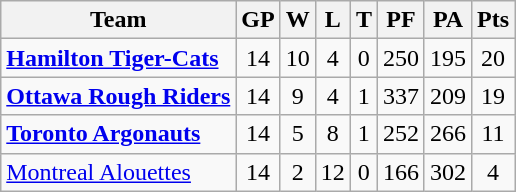<table class="wikitable">
<tr>
<th>Team</th>
<th>GP</th>
<th>W</th>
<th>L</th>
<th>T</th>
<th>PF</th>
<th>PA</th>
<th>Pts</th>
</tr>
<tr align="center">
<td align="left"><strong><a href='#'>Hamilton Tiger-Cats</a></strong></td>
<td>14</td>
<td>10</td>
<td>4</td>
<td>0</td>
<td>250</td>
<td>195</td>
<td>20</td>
</tr>
<tr align="center">
<td align="left"><strong><a href='#'>Ottawa Rough Riders</a></strong></td>
<td>14</td>
<td>9</td>
<td>4</td>
<td>1</td>
<td>337</td>
<td>209</td>
<td>19</td>
</tr>
<tr align="center">
<td align="left"><strong><a href='#'>Toronto Argonauts</a></strong></td>
<td>14</td>
<td>5</td>
<td>8</td>
<td>1</td>
<td>252</td>
<td>266</td>
<td>11</td>
</tr>
<tr align="center">
<td align="left"><a href='#'>Montreal Alouettes</a></td>
<td>14</td>
<td>2</td>
<td>12</td>
<td>0</td>
<td>166</td>
<td>302</td>
<td>4</td>
</tr>
</table>
